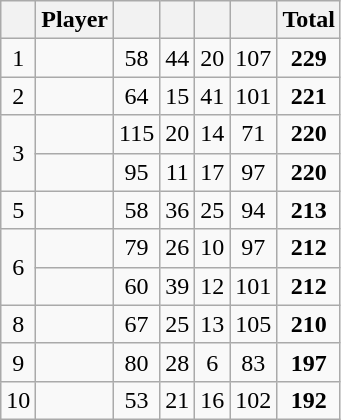<table class="wikitable">
<tr>
<th></th>
<th>Player</th>
<th></th>
<th></th>
<th></th>
<th></th>
<th>Total</th>
</tr>
<tr>
<td align=center>1</td>
<td align=left> </td>
<td align=center>58</td>
<td align=center>44</td>
<td align=center>20</td>
<td align=center>107</td>
<td align=center><strong>229</strong></td>
</tr>
<tr>
<td align=center>2</td>
<td align=left> </td>
<td align=center>64</td>
<td align=center>15</td>
<td align=center>41</td>
<td align=center>101</td>
<td align=center><strong>221</strong></td>
</tr>
<tr>
<td align=center rowspan=2>3</td>
<td align=left> </td>
<td align=center>115</td>
<td align=center>20</td>
<td align=center>14</td>
<td align=center>71</td>
<td align=center><strong>220</strong></td>
</tr>
<tr>
<td align=left> </td>
<td align=center>95</td>
<td align=center>11</td>
<td align=center>17</td>
<td align=center>97</td>
<td align=center><strong>220</strong></td>
</tr>
<tr>
<td align=center>5</td>
<td align=left> </td>
<td align=center>58</td>
<td align=center>36</td>
<td align=center>25</td>
<td align=center>94</td>
<td align=center><strong>213</strong></td>
</tr>
<tr>
<td align=center rowspan=2>6</td>
<td align=left> </td>
<td align=center>79</td>
<td align=center>26</td>
<td align=center>10</td>
<td align=center>97</td>
<td align=center><strong>212</strong></td>
</tr>
<tr>
<td align=left> </td>
<td align=center>60</td>
<td align=center>39</td>
<td align=center>12</td>
<td align=center>101</td>
<td align=center><strong>212</strong></td>
</tr>
<tr>
<td align=center>8</td>
<td align=left> </td>
<td align=center>67</td>
<td align=center>25</td>
<td align=center>13</td>
<td align=center>105</td>
<td align=center><strong>210</strong></td>
</tr>
<tr>
<td align=center>9</td>
<td align=left> </td>
<td align=center>80</td>
<td align=center>28</td>
<td align=center>6</td>
<td align=center>83</td>
<td align=center><strong>197</strong></td>
</tr>
<tr>
<td align=center>10</td>
<td align=left> </td>
<td align=center>53</td>
<td align=center>21</td>
<td align=center>16</td>
<td align=center>102</td>
<td align=center><strong>192</strong></td>
</tr>
</table>
